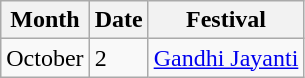<table class="wikitable">
<tr>
<th>Month</th>
<th>Date</th>
<th>Festival</th>
</tr>
<tr>
<td>October</td>
<td>2</td>
<td><a href='#'>Gandhi Jayanti</a></td>
</tr>
</table>
